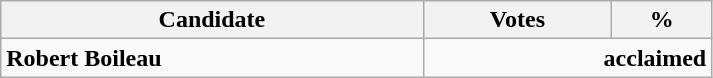<table style="width:475px;" class="wikitable">
<tr>
<th align="center">Candidate</th>
<th align="center">Votes</th>
<th align="center">%</th>
</tr>
<tr>
<td align="left"><strong>Robert Boileau</strong></td>
<td align="right" colspan="2"><strong>acclaimed</strong></td>
</tr>
</table>
